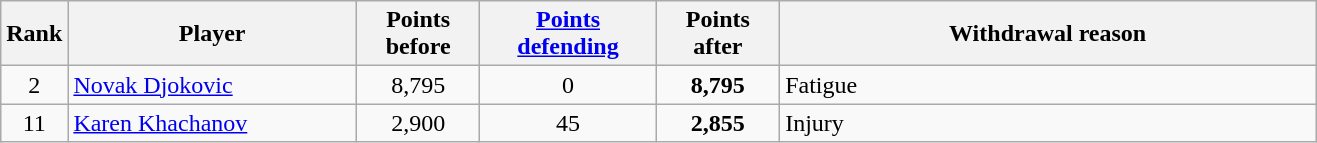<table class="wikitable sortable">
<tr>
<th>Rank</th>
<th style="width:185px;">Player</th>
<th style="width:75px;">Points before</th>
<th style="width:110px;"><a href='#'>Points defending</a></th>
<th style="width:75px;">Points after</th>
<th style="width:350px;">Withdrawal reason</th>
</tr>
<tr>
<td style="text-align:center;">2</td>
<td> <a href='#'>Novak Djokovic</a></td>
<td style="text-align:center;">8,795</td>
<td style="text-align:center;">0</td>
<td style="text-align:center;"><strong>8,795</strong></td>
<td>Fatigue</td>
</tr>
<tr>
<td style="text-align:center;">11</td>
<td> <a href='#'>Karen Khachanov</a></td>
<td style="text-align:center;">2,900</td>
<td style="text-align:center;">45</td>
<td style="text-align:center;"><strong>2,855</strong></td>
<td>Injury</td>
</tr>
</table>
